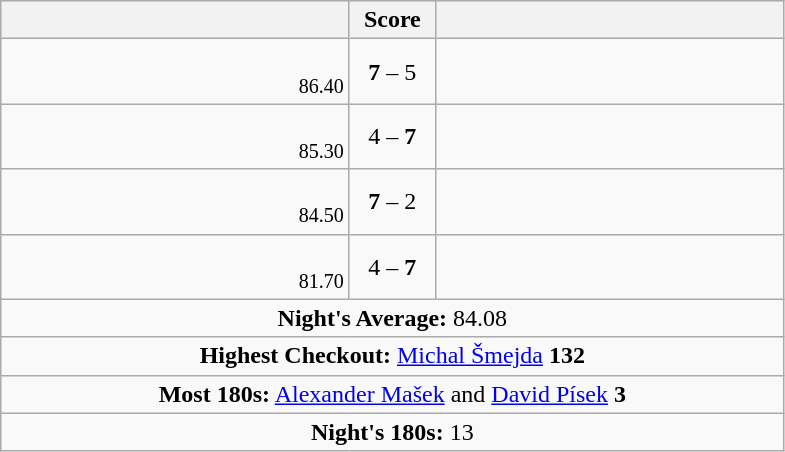<table class="wikitable" style="text-align:center">
<tr>
<th style="width:225px;"></th>
<th style="width:50px;">Score</th>
<th style="width:225px;"></th>
</tr>
<tr style="text-align:left;">
<td align=right> <br> <small><span>86.40</span></small></td>
<td align=center><strong>7</strong> – 5</td>
<td></td>
</tr>
<tr style="text-align:left;">
<td align=right> <br> <small><span>85.30</span></small></td>
<td align=center>4 – <strong>7</strong></td>
<td></td>
</tr>
<tr style="text-align:left;">
<td align=right> <br> <small><span>84.50</span></small></td>
<td align=center><strong>7</strong> – 2</td>
<td></td>
</tr>
<tr style="text-align:left;">
<td align=right> <br> <small><span>81.70</span></small></td>
<td align=center>4 – <strong>7</strong></td>
<td></td>
</tr>
<tr style="text-align:center;">
<td colspan="3"><strong>Night's Average:</strong> 84.08</td>
</tr>
<tr style="text-align:center;">
<td colspan="3"><strong>Highest Checkout:</strong>  <a href='#'>Michal Šmejda</a> <strong>132</strong></td>
</tr>
<tr style="text-align:center;">
<td colspan="3"><strong>Most 180s:</strong>   <a href='#'>Alexander Mašek</a> and  <a href='#'>David Písek</a> <strong>3</strong></td>
</tr>
<tr style="text-align:center;">
<td colspan="3"><strong>Night's 180s:</strong> 13</td>
</tr>
</table>
